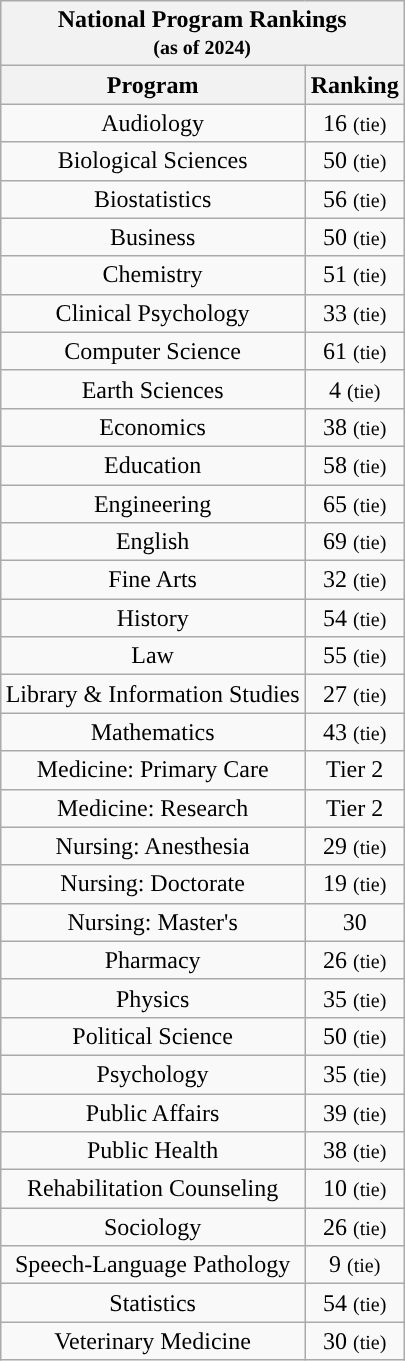<table class="wikitable sortable collapsible collapsed" style="float:right; clear:right; text-align:center">
<tr>
<th colspan=4>National Program Rankings<br><small>(as of 2024)</small></th>
</tr>
<tr>
<th>Program</th>
<th>Ranking</th>
</tr>
<tr>
<td>Audiology</td>
<td>16 <small>(tie)</small></td>
</tr>
<tr>
<td>Biological Sciences</td>
<td>50 <small>(tie)</small></td>
</tr>
<tr>
<td>Biostatistics</td>
<td>56 <small>(tie)</small></td>
</tr>
<tr>
<td>Business</td>
<td>50 <small>(tie)</small></td>
</tr>
<tr>
<td>Chemistry</td>
<td>51 <small>(tie)</small></td>
</tr>
<tr>
<td>Clinical Psychology</td>
<td>33 <small>(tie)</small></td>
</tr>
<tr>
<td>Computer Science</td>
<td>61 <small>(tie)</small></td>
</tr>
<tr>
<td>Earth Sciences</td>
<td>4 <small>(tie)</small></td>
</tr>
<tr>
<td>Economics</td>
<td>38 <small>(tie)</small></td>
</tr>
<tr>
<td>Education</td>
<td>58 <small>(tie)</small></td>
</tr>
<tr>
<td>Engineering</td>
<td>65 <small>(tie)</small></td>
</tr>
<tr>
<td>English</td>
<td>69 <small>(tie)</small></td>
</tr>
<tr>
<td>Fine Arts</td>
<td>32 <small>(tie)</small></td>
</tr>
<tr>
<td>History</td>
<td>54 <small>(tie)</small></td>
</tr>
<tr>
<td>Law</td>
<td>55 <small>(tie)</small></td>
</tr>
<tr>
<td>Library & Information Studies</td>
<td>27 <small>(tie)</small></td>
</tr>
<tr>
<td>Mathematics</td>
<td>43 <small>(tie)</small></td>
</tr>
<tr>
<td>Medicine: Primary Care</td>
<td>Tier 2</td>
</tr>
<tr>
<td>Medicine: Research</td>
<td>Tier 2</td>
</tr>
<tr>
<td>Nursing: Anesthesia</td>
<td>29 <small>(tie)</small></td>
</tr>
<tr>
<td>Nursing: Doctorate</td>
<td>19 <small>(tie)</small></td>
</tr>
<tr>
<td>Nursing: Master's</td>
<td>30</td>
</tr>
<tr>
<td>Pharmacy</td>
<td>26 <small>(tie)</small></td>
</tr>
<tr>
<td>Physics</td>
<td>35 <small>(tie)</small></td>
</tr>
<tr>
<td>Political Science</td>
<td>50 <small>(tie)</small></td>
</tr>
<tr>
<td>Psychology</td>
<td>35 <small>(tie)</small></td>
</tr>
<tr>
<td>Public Affairs</td>
<td>39 <small>(tie)</small></td>
</tr>
<tr>
<td>Public Health</td>
<td>38 <small>(tie)</small></td>
</tr>
<tr>
<td>Rehabilitation Counseling</td>
<td>10 <small>(tie)</small></td>
</tr>
<tr>
<td>Sociology</td>
<td>26 <small>(tie)</small></td>
</tr>
<tr>
<td>Speech-Language Pathology</td>
<td>9 <small>(tie)</small></td>
</tr>
<tr>
<td>Statistics</td>
<td>54 <small>(tie)</small></td>
</tr>
<tr>
<td>Veterinary Medicine</td>
<td>30 <small>(tie)</small></td>
</tr>
</table>
